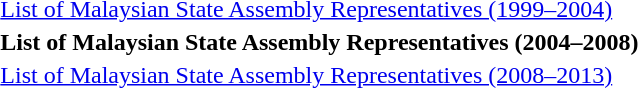<table id=toc style="float:right">
<tr>
<td><a href='#'>List of Malaysian State Assembly Representatives (1999–2004)</a></td>
</tr>
<tr>
<td><strong>List of Malaysian State Assembly Representatives (2004–2008)</strong></td>
</tr>
<tr>
<td><a href='#'>List of Malaysian State Assembly Representatives (2008–2013)</a></td>
</tr>
</table>
